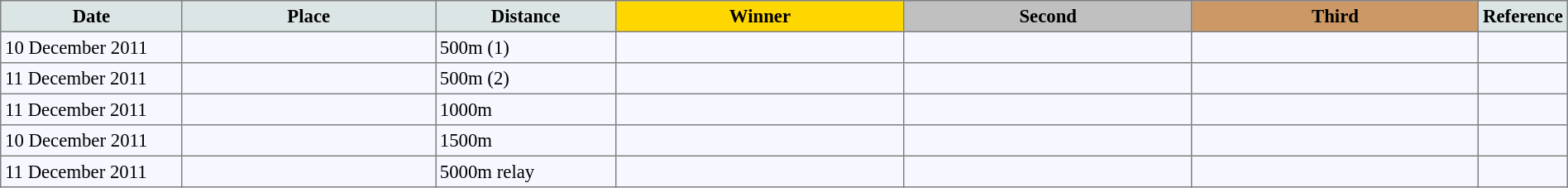<table bgcolor="#f7f8ff" cellpadding="3" cellspacing="0" border="1" style="font-size: 95%; border: gray solid 1px; border-collapse: collapse;">
<tr bgcolor="#CCCCCC">
<td align="center" bgcolor="#DCE5E5" width="150"><strong>Date</strong></td>
<td align="center" bgcolor="#DCE5E5" width="220"><strong>Place</strong></td>
<td align="center" bgcolor="#DCE5E5" width="150"><strong>Distance</strong></td>
<td align="center" bgcolor="gold" width="250"><strong>Winner</strong></td>
<td align="center" bgcolor="silver" width="250"><strong>Second</strong></td>
<td align="center" bgcolor="CC9966" width="250"><strong>Third</strong></td>
<td align="center" bgcolor="#DCE5E5" width="30"><strong>Reference</strong></td>
</tr>
<tr align="left">
<td>10 December 2011</td>
<td></td>
<td>500m (1)</td>
<td></td>
<td></td>
<td></td>
<td></td>
</tr>
<tr align="left">
<td>11 December 2011</td>
<td></td>
<td>500m (2)</td>
<td></td>
<td></td>
<td></td>
<td></td>
</tr>
<tr align="left">
<td>11 December 2011</td>
<td></td>
<td>1000m</td>
<td></td>
<td></td>
<td></td>
<td></td>
</tr>
<tr align="left">
<td>10 December 2011</td>
<td></td>
<td>1500m</td>
<td></td>
<td></td>
<td></td>
<td></td>
</tr>
<tr align="left">
<td>11 December 2011</td>
<td></td>
<td>5000m relay</td>
<td></td>
<td></td>
<td></td>
<td></td>
</tr>
</table>
